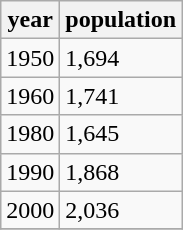<table class="wikitable">
<tr>
<th>year</th>
<th>population</th>
</tr>
<tr>
<td>1950</td>
<td>1,694</td>
</tr>
<tr>
<td>1960</td>
<td>1,741</td>
</tr>
<tr>
<td>1980</td>
<td>1,645</td>
</tr>
<tr>
<td>1990</td>
<td>1,868</td>
</tr>
<tr>
<td>2000</td>
<td>2,036</td>
</tr>
<tr>
</tr>
</table>
